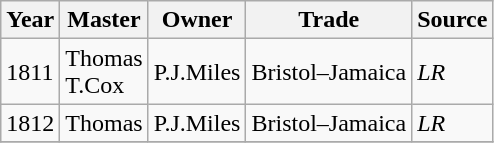<table class=" wikitable">
<tr>
<th>Year</th>
<th>Master</th>
<th>Owner</th>
<th>Trade</th>
<th>Source</th>
</tr>
<tr>
<td>1811</td>
<td>Thomas<br>T.Cox</td>
<td>P.J.Miles</td>
<td>Bristol–Jamaica</td>
<td><em>LR</em></td>
</tr>
<tr>
<td>1812</td>
<td>Thomas</td>
<td>P.J.Miles</td>
<td>Bristol–Jamaica</td>
<td><em>LR</em></td>
</tr>
<tr>
</tr>
</table>
